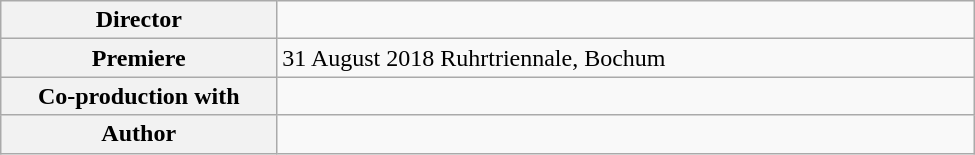<table class="wikitable" style="width:650px; ">
<tr>
<th align="left" valign="top">Director</th>
<td align="left" valign="top"></td>
</tr>
<tr>
<th align="left" valign="top">Premiere</th>
<td align="left" valign="top">31 August 2018  Ruhrtriennale, Bochum</td>
</tr>
<tr>
<th align="left" valign="top">Co-production with</th>
<td align="left" valign="top"></td>
</tr>
<tr>
<th align="left" valign="top" style="width:180px;">Author</th>
<td align="left" valign="top" style="width:470px;"></td>
</tr>
</table>
